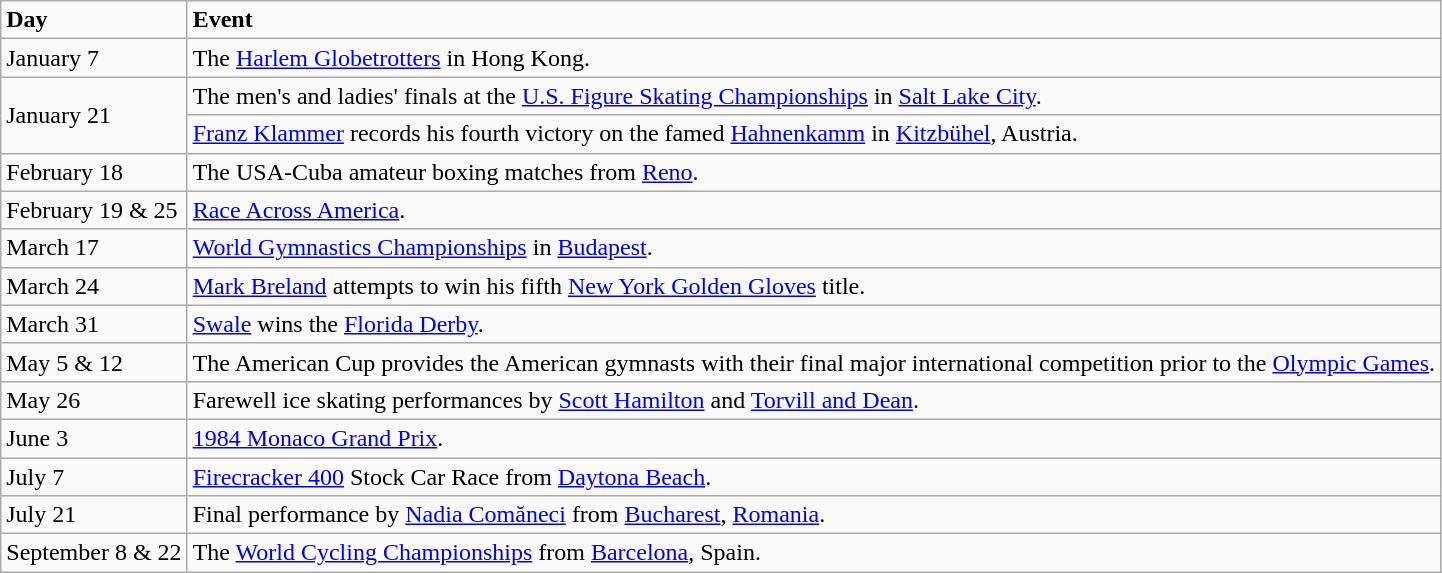<table class="wikitable">
<tr>
<td><strong>Day</strong></td>
<td><strong>Event</strong></td>
</tr>
<tr>
<td>January 7</td>
<td>The <a href='#'>Harlem Globetrotters</a> in Hong Kong.</td>
</tr>
<tr>
<td rowspan="2">January 21</td>
<td>The men's and ladies' finals at the <a href='#'>U.S. Figure Skating Championships</a> in <a href='#'>Salt Lake City</a>.</td>
</tr>
<tr>
<td><a href='#'>Franz Klammer</a> records his fourth victory on the famed <a href='#'>Hahnenkamm</a> in <a href='#'>Kitzbühel</a>, Austria.</td>
</tr>
<tr>
<td>February 18</td>
<td>The USA-Cuba amateur boxing matches from <a href='#'>Reno</a>.</td>
</tr>
<tr>
<td>February 19 & 25</td>
<td><a href='#'>Race Across America</a>.</td>
</tr>
<tr>
<td>March 17</td>
<td><a href='#'>World Gymnastics Championships</a> in <a href='#'>Budapest</a>.</td>
</tr>
<tr>
<td>March 24</td>
<td><a href='#'>Mark Breland</a> attempts to win his fifth <a href='#'>New York Golden Gloves</a> title.</td>
</tr>
<tr>
<td>March 31</td>
<td><a href='#'>Swale</a> wins the <a href='#'>Florida Derby</a>.</td>
</tr>
<tr>
<td>May 5 & 12</td>
<td>The American Cup provides the American gymnasts with their final major international competition prior to the <a href='#'>Olympic Games</a>.</td>
</tr>
<tr>
<td>May 26</td>
<td>Farewell ice skating performances by <a href='#'>Scott Hamilton</a> and <a href='#'>Torvill and Dean</a>.</td>
</tr>
<tr>
<td>June 3</td>
<td><a href='#'>1984 Monaco Grand Prix</a>.</td>
</tr>
<tr>
<td>July 7</td>
<td><a href='#'>Firecracker 400</a> Stock Car Race from <a href='#'>Daytona Beach</a>.</td>
</tr>
<tr>
<td>July 21</td>
<td>Final performance by <a href='#'>Nadia Comăneci</a> from <a href='#'>Bucharest</a>, <a href='#'>Romania</a>.</td>
</tr>
<tr>
<td>September 8 & 22</td>
<td>The <a href='#'>World Cycling Championships</a> from <a href='#'>Barcelona</a>, Spain.</td>
</tr>
</table>
